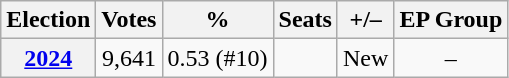<table class="wikitable" style="text-align:center;">
<tr>
<th>Election</th>
<th>Votes</th>
<th>%</th>
<th>Seats</th>
<th>+/–</th>
<th>EP Group</th>
</tr>
<tr>
<th><a href='#'>2024</a></th>
<td>9,641</td>
<td>0.53 (#10)</td>
<td></td>
<td>New</td>
<td>–</td>
</tr>
</table>
